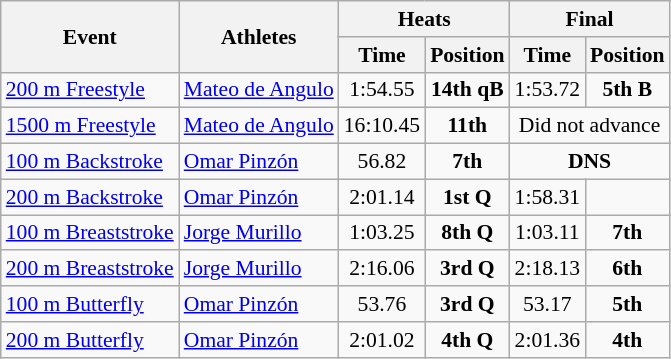<table class="wikitable" border="1" style="font-size:90%">
<tr>
<th rowspan=2>Event</th>
<th rowspan=2>Athletes</th>
<th colspan=2>Heats</th>
<th colspan=2>Final</th>
</tr>
<tr>
<th>Time</th>
<th>Position</th>
<th>Time</th>
<th>Position</th>
</tr>
<tr>
<td><a href='#'>200 m Freestyle</a></td>
<td><a href='#'>Mateo de Angulo</a></td>
<td align=center>1:54.55</td>
<td align=center><strong>14th qB</strong></td>
<td align=center>1:53.72</td>
<td align=center><strong>5th B</strong></td>
</tr>
<tr>
<td><a href='#'>1500 m Freestyle</a></td>
<td><a href='#'>Mateo de Angulo</a></td>
<td align=center>16:10.45</td>
<td align=center><strong>11th</strong></td>
<td align=center colspan=2>Did not advance</td>
</tr>
<tr>
<td><a href='#'>100 m Backstroke</a></td>
<td><a href='#'>Omar Pinzón</a></td>
<td align=center>56.82</td>
<td align=center><strong>7th</strong></td>
<td align=center colspan=2><strong>DNS</strong></td>
</tr>
<tr>
<td><a href='#'>200 m Backstroke</a></td>
<td><a href='#'>Omar Pinzón</a></td>
<td align=center>2:01.14</td>
<td align=center><strong>1st Q</strong></td>
<td align=center>1:58.31</td>
<td align=center></td>
</tr>
<tr>
<td><a href='#'>100 m Breaststroke</a></td>
<td><a href='#'>Jorge Murillo</a></td>
<td align=center>1:03.25</td>
<td align=center><strong>8th Q</strong></td>
<td align=center>1:03.11</td>
<td align=center><strong>7th</strong></td>
</tr>
<tr>
<td><a href='#'>200 m Breaststroke</a></td>
<td><a href='#'>Jorge Murillo</a></td>
<td align=center>2:16.06</td>
<td align=center><strong>3rd Q</strong></td>
<td align=center>2:18.13</td>
<td align=center><strong>6th</strong></td>
</tr>
<tr>
<td><a href='#'>100 m Butterfly</a></td>
<td><a href='#'>Omar Pinzón</a></td>
<td align=center>53.76</td>
<td align=center><strong>3rd Q</strong></td>
<td align=center>53.17</td>
<td align=center><strong>5th</strong></td>
</tr>
<tr>
<td><a href='#'>200 m Butterfly</a></td>
<td><a href='#'>Omar Pinzón</a></td>
<td align=center>2:01.02</td>
<td align=center><strong>4th Q</strong></td>
<td align=center>2:01.36</td>
<td align=center><strong>4th</strong></td>
</tr>
</table>
